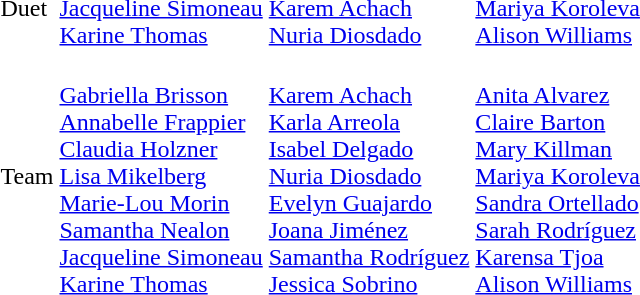<table>
<tr>
<td>Duet<br></td>
<td><br><a href='#'>Jacqueline Simoneau</a><br><a href='#'>Karine Thomas</a></td>
<td><br><a href='#'>Karem Achach</a><br><a href='#'>Nuria Diosdado</a></td>
<td><br><a href='#'>Mariya Koroleva</a><br><a href='#'>Alison Williams</a></td>
</tr>
<tr>
<td>Team<br></td>
<td><br><a href='#'>Gabriella Brisson</a><br><a href='#'>Annabelle Frappier</a><br><a href='#'>Claudia Holzner</a><br><a href='#'>Lisa Mikelberg</a><br><a href='#'>Marie-Lou Morin</a><br><a href='#'>Samantha Nealon</a><br><a href='#'>Jacqueline Simoneau</a><br><a href='#'>Karine Thomas</a></td>
<td><br><a href='#'>Karem Achach</a><br><a href='#'>Karla Arreola</a><br><a href='#'>Isabel Delgado</a><br><a href='#'>Nuria Diosdado</a><br><a href='#'>Evelyn Guajardo</a><br><a href='#'>Joana Jiménez</a><br><a href='#'>Samantha Rodríguez</a><br><a href='#'>Jessica Sobrino</a></td>
<td><br><a href='#'>Anita Alvarez</a><br><a href='#'>Claire Barton</a><br><a href='#'>Mary Killman</a><br><a href='#'>Mariya Koroleva</a><br><a href='#'>Sandra Ortellado</a><br><a href='#'>Sarah Rodríguez</a><br><a href='#'>Karensa Tjoa</a><br><a href='#'>Alison Williams</a></td>
</tr>
</table>
